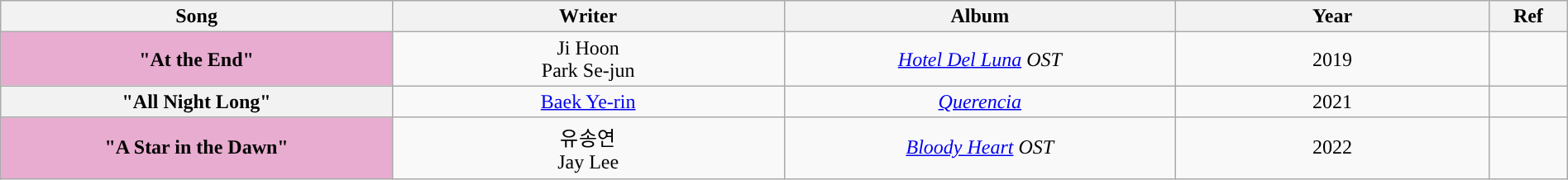<table class="wikitable" style="text-align:center; width:100%">
<tr>
<th style="width:25%">Song</th>
<th style="width:25%">Writer</th>
<th style="width:25%">Album</th>
<th style="width:20%">Year</th>
<th style="width:5%">Ref</th>
</tr>
<tr>
<th scope="row" style="background-color:#E7ACCF">"At the End"  </th>
<td>Ji Hoon<br>Park Se-jun</td>
<td><em><a href='#'>Hotel Del Luna</a> OST</em></td>
<td>2019</td>
<td></td>
</tr>
<tr>
<th scope="row">"All Night Long"</th>
<td><a href='#'>Baek Ye-rin</a></td>
<td><em><a href='#'>Querencia</a></em></td>
<td rowspan="1">2021</td>
<td></td>
</tr>
<tr>
<th scope="row" style="background-color:#E7ACCF">"A Star in the Dawn"   </th>
<td>유송연<br>Jay Lee</td>
<td><em><a href='#'>Bloody Heart</a> OST</em></td>
<td>2022</td>
<td></td>
</tr>
</table>
